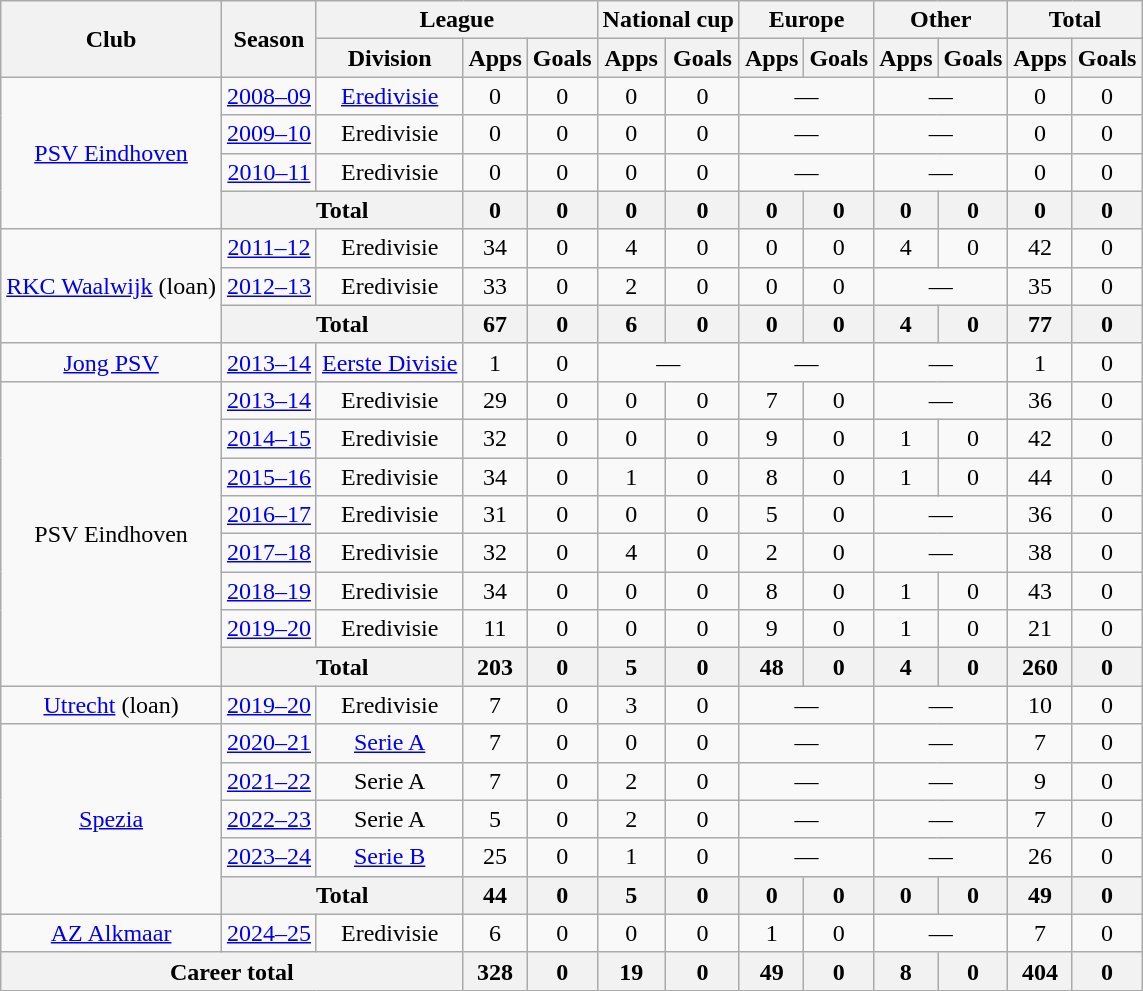<table class="wikitable" style="text-align:center">
<tr>
<th rowspan="2">Club</th>
<th rowspan="2">Season</th>
<th colspan="3">League</th>
<th colspan="2">National cup</th>
<th colspan="2">Europe</th>
<th colspan="2">Other</th>
<th colspan="2">Total</th>
</tr>
<tr>
<th>Division</th>
<th>Apps</th>
<th>Goals</th>
<th>Apps</th>
<th>Goals</th>
<th>Apps</th>
<th>Goals</th>
<th>Apps</th>
<th>Goals</th>
<th>Apps</th>
<th>Goals</th>
</tr>
<tr>
<td rowspan="4"><a href='#'>PSV Eindhoven</a></td>
<td><a href='#'>2008–09</a></td>
<td><a href='#'>Eredivisie</a></td>
<td>0</td>
<td>0</td>
<td>0</td>
<td>0</td>
<td colspan="2">—</td>
<td colspan="2">—</td>
<td>0</td>
<td>0</td>
</tr>
<tr>
<td><a href='#'>2009–10</a></td>
<td>Eredivisie</td>
<td>0</td>
<td>0</td>
<td>0</td>
<td>0</td>
<td colspan="2">—</td>
<td colspan="2">—</td>
<td>0</td>
<td>0</td>
</tr>
<tr>
<td><a href='#'>2010–11</a></td>
<td>Eredivisie</td>
<td>0</td>
<td>0</td>
<td>0</td>
<td>0</td>
<td colspan="2">—</td>
<td colspan="2">—</td>
<td>0</td>
<td>0</td>
</tr>
<tr>
<th colspan="2">Total</th>
<th>0</th>
<th>0</th>
<th>0</th>
<th>0</th>
<th>0</th>
<th>0</th>
<th>0</th>
<th>0</th>
<th>0</th>
<th>0</th>
</tr>
<tr>
<td rowspan="3"><a href='#'>RKC Waalwijk</a> (loan)</td>
<td><a href='#'>2011–12</a></td>
<td>Eredivisie</td>
<td>34</td>
<td>0</td>
<td>4</td>
<td>0</td>
<td>0</td>
<td>0</td>
<td>4</td>
<td>0</td>
<td>42</td>
<td>0</td>
</tr>
<tr>
<td><a href='#'>2012–13</a></td>
<td>Eredivisie</td>
<td>33</td>
<td>0</td>
<td>2</td>
<td>0</td>
<td>0</td>
<td>0</td>
<td colspan="2">—</td>
<td>35</td>
<td>0</td>
</tr>
<tr>
<th colspan="2">Total</th>
<th>67</th>
<th>0</th>
<th>6</th>
<th>0</th>
<th>0</th>
<th>0</th>
<th>4</th>
<th>0</th>
<th>77</th>
<th>0</th>
</tr>
<tr>
<td><a href='#'>Jong PSV</a></td>
<td><a href='#'>2013–14</a></td>
<td><a href='#'>Eerste Divisie</a></td>
<td>1</td>
<td>0</td>
<td colspan="2">—</td>
<td colspan="2">—</td>
<td colspan="2">—</td>
<td>1</td>
<td>0</td>
</tr>
<tr>
<td rowspan="8">PSV Eindhoven</td>
<td><a href='#'>2013–14</a></td>
<td>Eredivisie</td>
<td>29</td>
<td>0</td>
<td>0</td>
<td>0</td>
<td>7</td>
<td>0</td>
<td colspan="2">—</td>
<td>36</td>
<td>0</td>
</tr>
<tr>
<td><a href='#'>2014–15</a></td>
<td>Eredivisie</td>
<td>32</td>
<td>0</td>
<td>0</td>
<td>0</td>
<td>9</td>
<td>0</td>
<td>1</td>
<td>0</td>
<td>42</td>
<td>0</td>
</tr>
<tr>
<td><a href='#'>2015–16</a></td>
<td>Eredivisie</td>
<td>34</td>
<td>0</td>
<td>1</td>
<td>0</td>
<td>8</td>
<td>0</td>
<td>1</td>
<td>0</td>
<td>44</td>
<td>0</td>
</tr>
<tr>
<td><a href='#'>2016–17</a></td>
<td>Eredivisie</td>
<td>31</td>
<td>0</td>
<td>0</td>
<td>0</td>
<td>5</td>
<td>0</td>
<td colspan="2">—</td>
<td>36</td>
<td>0</td>
</tr>
<tr>
<td><a href='#'>2017–18</a></td>
<td>Eredivisie</td>
<td>32</td>
<td>0</td>
<td>4</td>
<td>0</td>
<td>2</td>
<td>0</td>
<td colspan="2">—</td>
<td>38</td>
<td>0</td>
</tr>
<tr>
<td><a href='#'>2018–19</a></td>
<td>Eredivisie</td>
<td>34</td>
<td>0</td>
<td>0</td>
<td>0</td>
<td>8</td>
<td>0</td>
<td>1</td>
<td>0</td>
<td>43</td>
<td>0</td>
</tr>
<tr>
<td><a href='#'>2019–20</a></td>
<td>Eredivisie</td>
<td>11</td>
<td>0</td>
<td>0</td>
<td>0</td>
<td>9</td>
<td>0</td>
<td>1</td>
<td>0</td>
<td>21</td>
<td>0</td>
</tr>
<tr>
<th colspan="2">Total</th>
<th>203</th>
<th>0</th>
<th>5</th>
<th>0</th>
<th>48</th>
<th>0</th>
<th>4</th>
<th>0</th>
<th>260</th>
<th>0</th>
</tr>
<tr>
<td><a href='#'>Utrecht</a> (loan)</td>
<td><a href='#'>2019–20</a></td>
<td>Eredivisie</td>
<td>7</td>
<td>0</td>
<td>3</td>
<td>0</td>
<td colspan="2">—</td>
<td colspan="2">—</td>
<td>10</td>
<td>0</td>
</tr>
<tr>
<td rowspan="5"><a href='#'>Spezia</a></td>
<td><a href='#'>2020–21</a></td>
<td><a href='#'>Serie A</a></td>
<td>7</td>
<td>0</td>
<td>0</td>
<td>0</td>
<td colspan="2">—</td>
<td colspan="2">—</td>
<td>7</td>
<td>0</td>
</tr>
<tr>
<td><a href='#'>2021–22</a></td>
<td>Serie A</td>
<td>7</td>
<td>0</td>
<td>2</td>
<td>0</td>
<td colspan="2">—</td>
<td colspan="2">—</td>
<td>9</td>
<td>0</td>
</tr>
<tr>
<td><a href='#'>2022–23</a></td>
<td>Serie A</td>
<td>5</td>
<td>0</td>
<td>2</td>
<td>0</td>
<td colspan="2">—</td>
<td colspan="2">—</td>
<td>7</td>
<td>0</td>
</tr>
<tr>
<td><a href='#'>2023–24</a></td>
<td><a href='#'>Serie B</a></td>
<td>25</td>
<td>0</td>
<td>1</td>
<td>0</td>
<td colspan="2">—</td>
<td colspan="2">—</td>
<td>26</td>
<td>0</td>
</tr>
<tr>
<th colspan="2">Total</th>
<th>44</th>
<th>0</th>
<th>5</th>
<th>0</th>
<th>0</th>
<th>0</th>
<th>0</th>
<th>0</th>
<th>49</th>
<th>0</th>
</tr>
<tr>
<td><a href='#'>AZ Alkmaar</a></td>
<td><a href='#'>2024–25</a></td>
<td>Eredivisie</td>
<td>6</td>
<td>0</td>
<td>0</td>
<td>0</td>
<td>1</td>
<td>0</td>
<td colspan="2">—</td>
<td>7</td>
<td>0</td>
</tr>
<tr>
<th colspan="3">Career total</th>
<th>328</th>
<th>0</th>
<th>19</th>
<th>0</th>
<th>49</th>
<th>0</th>
<th>8</th>
<th>0</th>
<th>404</th>
<th>0</th>
</tr>
</table>
